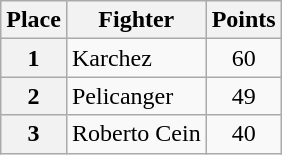<table class="wikitable">
<tr>
<th>Place</th>
<th>Fighter</th>
<th>Points</th>
</tr>
<tr>
<th>1</th>
<td>Karchez</td>
<td align=center>60</td>
</tr>
<tr>
<th>2</th>
<td>Pelicanger</td>
<td align=center>49</td>
</tr>
<tr>
<th>3</th>
<td>Roberto Cein</td>
<td align=center>40</td>
</tr>
</table>
